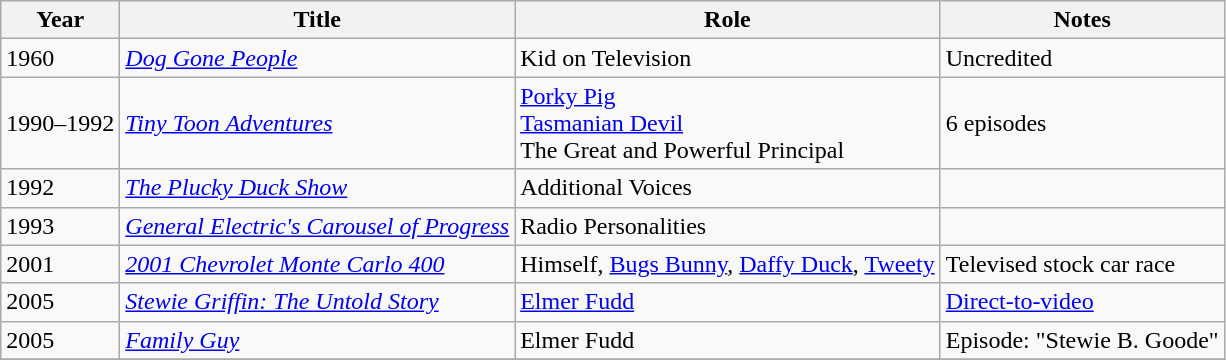<table class="wikitable sortable plainrowheaders" style="white-space:nowrap">
<tr>
<th>Year</th>
<th>Title</th>
<th>Role</th>
<th>Notes</th>
</tr>
<tr>
<td>1960</td>
<td><em><a href='#'>Dog Gone People</a></em></td>
<td>Kid on Television</td>
<td>Uncredited</td>
</tr>
<tr>
<td>1990–1992</td>
<td><em><a href='#'>Tiny Toon Adventures</a></em></td>
<td><a href='#'>Porky Pig</a><br><a href='#'>Tasmanian Devil</a><br>The Great and Powerful Principal</td>
<td>6 episodes</td>
</tr>
<tr>
<td>1992</td>
<td><em><a href='#'>The Plucky Duck Show</a></em></td>
<td>Additional Voices</td>
<td></td>
</tr>
<tr>
<td>1993</td>
<td><em><a href='#'>General Electric's Carousel of Progress</a></em></td>
<td>Radio Personalities</td>
<td></td>
</tr>
<tr>
<td>2001</td>
<td><em><a href='#'>2001 Chevrolet Monte Carlo 400</a></em></td>
<td>Himself, <a href='#'>Bugs Bunny</a>, <a href='#'>Daffy Duck</a>, <a href='#'>Tweety</a></td>
<td>Televised stock car race</td>
</tr>
<tr>
<td>2005</td>
<td><em><a href='#'>Stewie Griffin: The Untold Story</a></em></td>
<td><a href='#'>Elmer Fudd</a></td>
<td><a href='#'>Direct-to-video</a></td>
</tr>
<tr>
<td>2005</td>
<td><em><a href='#'>Family Guy</a></em></td>
<td>Elmer Fudd</td>
<td>Episode: "Stewie B. Goode"</td>
</tr>
<tr>
</tr>
</table>
